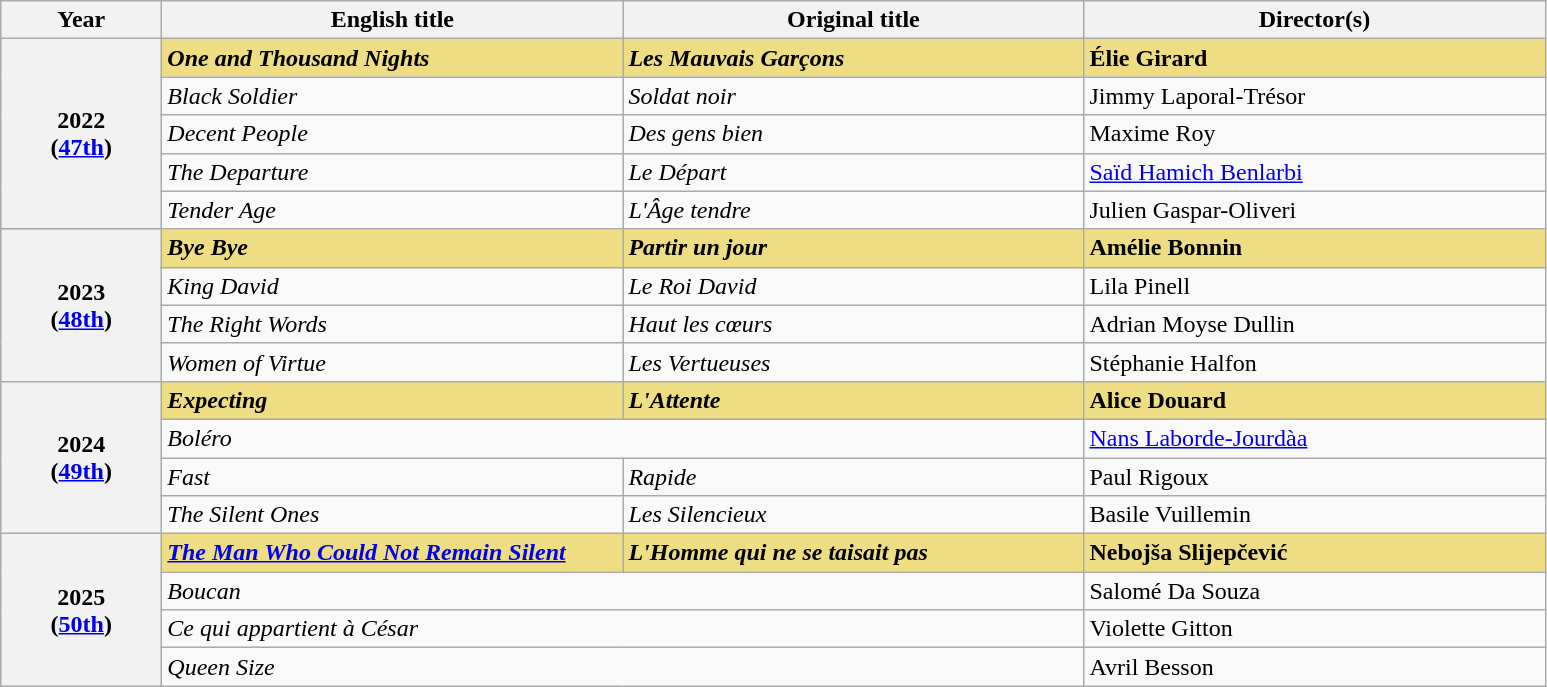<table class="wikitable">
<tr>
<th width="100">Year</th>
<th width="300">English title</th>
<th width="300">Original title</th>
<th width="300">Director(s)</th>
</tr>
<tr style="background:#eedd82;">
<th rowspan="5" align="center">2022<br>(<a href='#'>47th</a>)</th>
<td><strong><em>One and Thousand Nights</em></strong></td>
<td><strong><em>Les Mauvais Garçons</em></strong></td>
<td><strong>Élie Girard</strong></td>
</tr>
<tr>
<td><em>Black Soldier</em></td>
<td><em>Soldat noir</em></td>
<td>Jimmy Laporal-Trésor</td>
</tr>
<tr>
<td><em>Decent People</em></td>
<td><em>Des gens bien</em></td>
<td>Maxime Roy</td>
</tr>
<tr>
<td><em>The Departure</em></td>
<td><em>Le Départ</em></td>
<td><a href='#'>Saïd Hamich Benlarbi</a></td>
</tr>
<tr>
<td><em>Tender Age</em></td>
<td><em>L'Âge tendre</em></td>
<td>Julien Gaspar-Oliveri</td>
</tr>
<tr style="background:#eedd82;">
<th rowspan="4" align="center">2023<br>(<a href='#'>48th</a>)</th>
<td><strong><em>Bye Bye</em></strong></td>
<td><strong><em>Partir un jour</em></strong></td>
<td><strong>Amélie Bonnin</strong></td>
</tr>
<tr>
<td><em>King David</em></td>
<td><em>Le Roi David</em></td>
<td>Lila Pinell</td>
</tr>
<tr>
<td><em>The Right Words</em></td>
<td><em>Haut les cœurs</em></td>
<td>Adrian Moyse Dullin</td>
</tr>
<tr>
<td><em>Women of Virtue</em></td>
<td><em>Les Vertueuses</em></td>
<td>Stéphanie Halfon</td>
</tr>
<tr style="background:#eedd82;">
<th rowspan="4" align="center">2024<br>(<a href='#'>49th</a>)</th>
<td><strong><em>Expecting</em></strong></td>
<td><strong><em>L'Attente</em></strong></td>
<td><strong>Alice Douard</strong></td>
</tr>
<tr>
<td colspan="2"><em>Boléro</em></td>
<td><a href='#'>Nans Laborde-Jourdàa</a></td>
</tr>
<tr>
<td><em>Fast</em></td>
<td><em>Rapide</em></td>
<td>Paul Rigoux</td>
</tr>
<tr>
<td><em>The Silent Ones</em></td>
<td><em>Les Silencieux</em></td>
<td>Basile Vuillemin</td>
</tr>
<tr style="background:#eedd82;">
<th rowspan="4" align="center">2025<br>(<a href='#'>50th</a>)</th>
<td><strong><em><a href='#'>The Man Who Could Not Remain Silent</a></em></strong></td>
<td><strong><em>L'Homme qui ne se taisait pas</em></strong></td>
<td><strong>Nebojša Slijepčević</strong></td>
</tr>
<tr>
<td colspan="2"><em>Boucan</em></td>
<td>Salomé Da Souza</td>
</tr>
<tr>
<td colspan="2"><em>Ce qui appartient à César</em></td>
<td>Violette Gitton</td>
</tr>
<tr>
<td colspan="2"><em>Queen Size</em></td>
<td>Avril Besson</td>
</tr>
</table>
